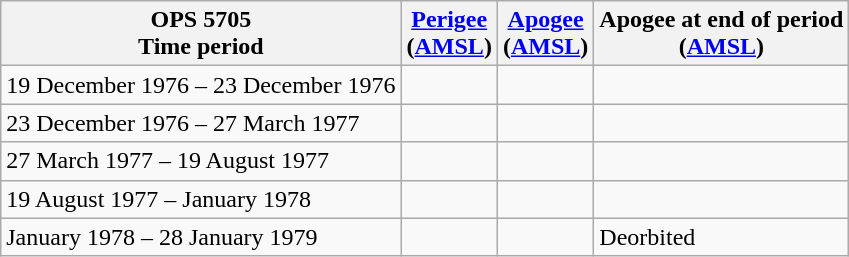<table class="wikitable">
<tr>
<th>OPS 5705<br>Time period</th>
<th><a href='#'>Perigee</a><br>(<a href='#'>AMSL</a>)</th>
<th><a href='#'>Apogee</a><br>(<a href='#'>AMSL</a>)</th>
<th>Apogee at end of period<br>(<a href='#'>AMSL</a>)</th>
</tr>
<tr>
<td>19 December 1976 – 23 December 1976</td>
<td></td>
<td></td>
<td></td>
</tr>
<tr>
<td>23 December 1976  – 27 March 1977</td>
<td></td>
<td></td>
<td></td>
</tr>
<tr>
<td>27 March 1977  – 19 August 1977</td>
<td></td>
<td></td>
<td></td>
</tr>
<tr>
<td>19 August 1977 – January 1978</td>
<td></td>
<td></td>
<td></td>
</tr>
<tr>
<td>January 1978 – 28 January 1979</td>
<td></td>
<td></td>
<td>Deorbited</td>
</tr>
</table>
